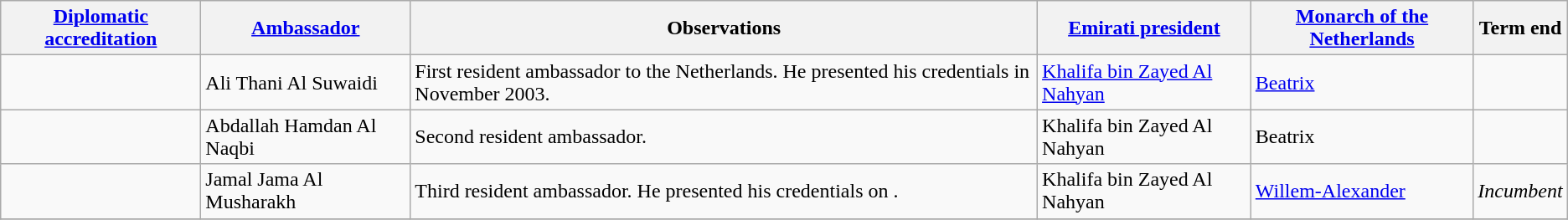<table class="wikitable sortable">
<tr>
<th><a href='#'>Diplomatic accreditation</a></th>
<th><a href='#'>Ambassador</a></th>
<th>Observations</th>
<th><a href='#'>Emirati president</a></th>
<th><a href='#'>Monarch of the Netherlands</a></th>
<th>Term end</th>
</tr>
<tr>
<td></td>
<td>Ali Thani Al Suwaidi</td>
<td>First resident ambassador to the Netherlands. He presented his credentials in November 2003.</td>
<td><a href='#'>Khalifa bin Zayed Al Nahyan</a></td>
<td><a href='#'>Beatrix</a></td>
<td></td>
</tr>
<tr>
<td></td>
<td>Abdallah Hamdan Al Naqbi</td>
<td>Second resident ambassador.</td>
<td>Khalifa bin Zayed Al Nahyan</td>
<td>Beatrix</td>
<td></td>
</tr>
<tr>
<td></td>
<td>Jamal Jama Al Musharakh</td>
<td>Third resident ambassador. He presented his credentials on .</td>
<td>Khalifa bin Zayed Al Nahyan</td>
<td><a href='#'>Willem-Alexander</a></td>
<td><em>Incumbent</em></td>
</tr>
<tr>
</tr>
</table>
